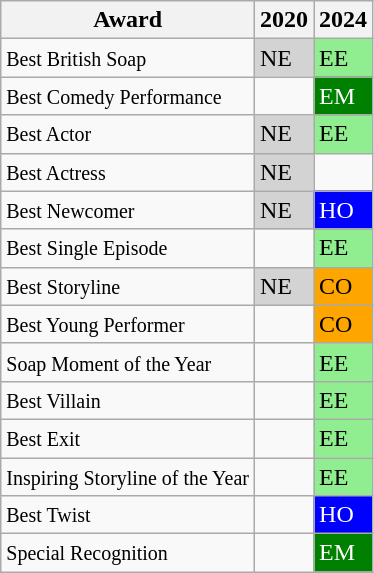<table class="wikitable">
<tr>
<th>Award</th>
<th>2020</th>
<th>2024</th>
</tr>
<tr>
<td><small>Best British Soap</small></td>
<td style="background:lightgrey">NE</td>
<td style="background:lightgreen">EE</td>
</tr>
<tr>
<td><small>Best Comedy Performance</small></td>
<td></td>
<td style="background:Green; color:white">EM</td>
</tr>
<tr>
<td><small>Best Actor</small></td>
<td style="background:lightgrey">NE</td>
<td style="background:lightgreen">EE</td>
</tr>
<tr>
<td><small>Best Actress</small></td>
<td style="background:lightgrey">NE</td>
<td></td>
</tr>
<tr>
<td><small>Best Newcomer</small></td>
<td style="background:lightgrey">NE</td>
<td style="background:blue; color:white">HO</td>
</tr>
<tr>
<td><small>Best Single Episode</small></td>
<td></td>
<td style="background:lightgreen">EE</td>
</tr>
<tr>
<td><small>Best Storyline</small></td>
<td style="background:lightgrey">NE</td>
<td style="background:orange">CO</td>
</tr>
<tr>
<td><small>Best Young Performer</small></td>
<td></td>
<td style="background:orange">CO</td>
</tr>
<tr>
<td><small>Soap Moment of the Year</small></td>
<td></td>
<td style="background:lightgreen">EE</td>
</tr>
<tr>
<td><small>Best Villain</small></td>
<td></td>
<td style="background:lightgreen">EE</td>
</tr>
<tr>
<td><small>Best Exit </small></td>
<td></td>
<td style="background:lightgreen">EE</td>
</tr>
<tr>
<td><small>Inspiring Storyline of the Year</small></td>
<td></td>
<td style="background:lightgreen">EE</td>
</tr>
<tr>
<td><small>Best Twist</small></td>
<td></td>
<td style="background:blue; color:white">HO</td>
</tr>
<tr>
<td><small>Special Recognition</small></td>
<td></td>
<td style="background:Green; color:white">EM</td>
</tr>
</table>
